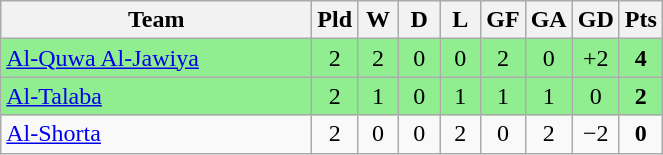<table class="wikitable" style="text-align: center;">
<tr>
<th width="200">Team</th>
<th width="20">Pld</th>
<th width="20">W</th>
<th width="20">D</th>
<th width="20">L</th>
<th width="20">GF</th>
<th width="20">GA</th>
<th width="20">GD</th>
<th width="20">Pts</th>
</tr>
<tr bgcolor=lightgreen>
<td style="text-align:left;"><a href='#'>Al-Quwa Al-Jawiya</a></td>
<td>2</td>
<td>2</td>
<td>0</td>
<td>0</td>
<td>2</td>
<td>0</td>
<td>+2</td>
<td><strong>4</strong></td>
</tr>
<tr bgcolor=lightgreen>
<td style="text-align:left;"><a href='#'>Al-Talaba</a></td>
<td>2</td>
<td>1</td>
<td>0</td>
<td>1</td>
<td>1</td>
<td>1</td>
<td>0</td>
<td><strong>2</strong></td>
</tr>
<tr>
<td style="text-align:left;"><a href='#'>Al-Shorta</a></td>
<td>2</td>
<td>0</td>
<td>0</td>
<td>2</td>
<td>0</td>
<td>2</td>
<td>−2</td>
<td><strong>0</strong></td>
</tr>
</table>
